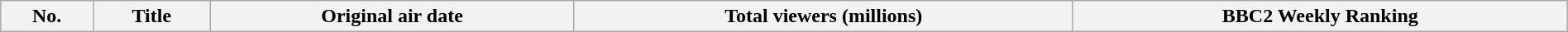<table class="wikitable plainrowheaders" style="width:100%; margin:auto;">
<tr>
<th scope="col">No.</th>
<th scope="col">Title</th>
<th scope="col">Original air date</th>
<th scope="col">Total viewers (millions)</th>
<th scope="col">BBC2 Weekly Ranking<br>






</th>
</tr>
</table>
